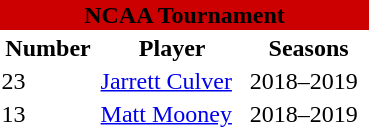<table width="250" class="toccolours" style="margin-right:1em" |>
<tr>
<th colspan="3" style="text-align: center; background:#CC0000"><span><strong>NCAA Tournament</strong></span></th>
</tr>
<tr>
<th>Number</th>
<th>Player</th>
<th>Seasons</th>
</tr>
<tr>
<td>23</td>
<td><a href='#'>Jarrett Culver</a></td>
<td>2018–2019</td>
</tr>
<tr>
<td>13</td>
<td><a href='#'>Matt Mooney</a></td>
<td>2018–2019<br></td>
</tr>
</table>
